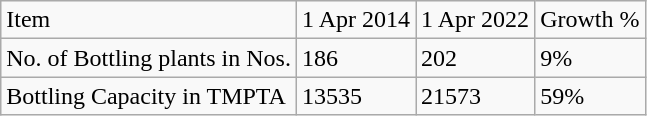<table class="wikitable">
<tr>
<td>Item</td>
<td>1 Apr 2014</td>
<td>1 Apr 2022</td>
<td>Growth %</td>
</tr>
<tr>
<td>No. of Bottling plants in Nos.</td>
<td>186</td>
<td>202</td>
<td>9%</td>
</tr>
<tr>
<td>Bottling Capacity in TMPTA</td>
<td>13535</td>
<td>21573</td>
<td>59%</td>
</tr>
</table>
